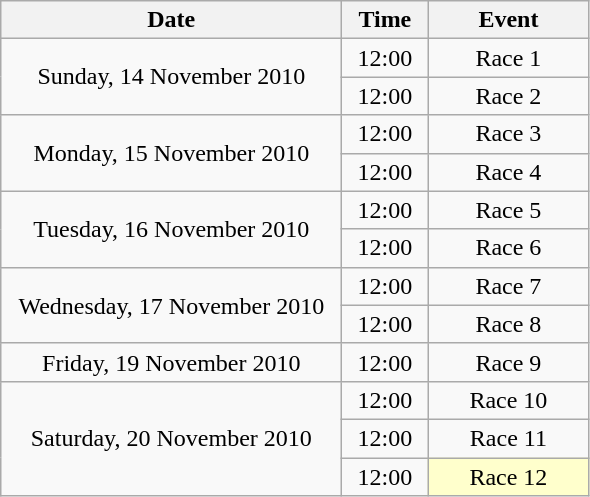<table class = "wikitable" style="text-align:center;">
<tr>
<th width=220>Date</th>
<th width=50>Time</th>
<th width=100>Event</th>
</tr>
<tr>
<td rowspan=2>Sunday, 14 November 2010</td>
<td>12:00</td>
<td>Race 1</td>
</tr>
<tr>
<td>12:00</td>
<td>Race 2</td>
</tr>
<tr>
<td rowspan=2>Monday, 15 November 2010</td>
<td>12:00</td>
<td>Race 3</td>
</tr>
<tr>
<td>12:00</td>
<td>Race 4</td>
</tr>
<tr>
<td rowspan=2>Tuesday, 16 November 2010</td>
<td>12:00</td>
<td>Race 5</td>
</tr>
<tr>
<td>12:00</td>
<td>Race 6</td>
</tr>
<tr>
<td rowspan=2>Wednesday, 17 November 2010</td>
<td>12:00</td>
<td>Race 7</td>
</tr>
<tr>
<td>12:00</td>
<td>Race 8</td>
</tr>
<tr>
<td>Friday, 19 November 2010</td>
<td>12:00</td>
<td>Race 9</td>
</tr>
<tr>
<td rowspan=3>Saturday, 20 November 2010</td>
<td>12:00</td>
<td>Race 10</td>
</tr>
<tr>
<td>12:00</td>
<td>Race 11</td>
</tr>
<tr>
<td>12:00</td>
<td bgcolor=ffffcc>Race 12</td>
</tr>
</table>
